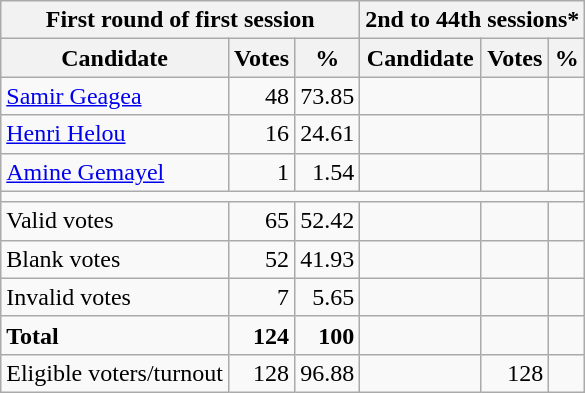<table class=wikitable style=text-align:right>
<tr>
<th colspan="3">First round of first session</th>
<th colspan="3">2nd to 44th sessions*</th>
</tr>
<tr>
<th>Candidate</th>
<th>Votes</th>
<th>%</th>
<th>Candidate</th>
<th>Votes</th>
<th>%</th>
</tr>
<tr>
<td align=left><a href='#'>Samir Geagea</a></td>
<td>48</td>
<td>73.85</td>
<td></td>
<td></td>
<td></td>
</tr>
<tr>
<td align=left><a href='#'>Henri Helou</a></td>
<td>16</td>
<td>24.61</td>
<td></td>
<td></td>
<td></td>
</tr>
<tr>
<td align=left><a href='#'>Amine Gemayel</a></td>
<td>1</td>
<td>1.54</td>
<td></td>
<td></td>
<td></td>
</tr>
<tr>
<td colspan=12></td>
</tr>
<tr>
<td style="text-align:left;">Valid votes</td>
<td>65</td>
<td>52.42</td>
<td></td>
<td></td>
<td></td>
</tr>
<tr>
<td style="text-align:left;">Blank votes</td>
<td>52</td>
<td>41.93</td>
<td></td>
<td></td>
<td></td>
</tr>
<tr>
<td style="text-align:left;">Invalid votes</td>
<td>7</td>
<td>5.65</td>
<td></td>
<td></td>
<td></td>
</tr>
<tr>
<td style="text-align:left;"><strong>Total</strong></td>
<td><strong>124</strong></td>
<td><strong>100</strong></td>
<td></td>
<td></td>
<td></td>
</tr>
<tr>
<td style="text-align:left;">Eligible voters/turnout</td>
<td>128</td>
<td>96.88</td>
<td></td>
<td>128</td>
<td></td>
</tr>
</table>
